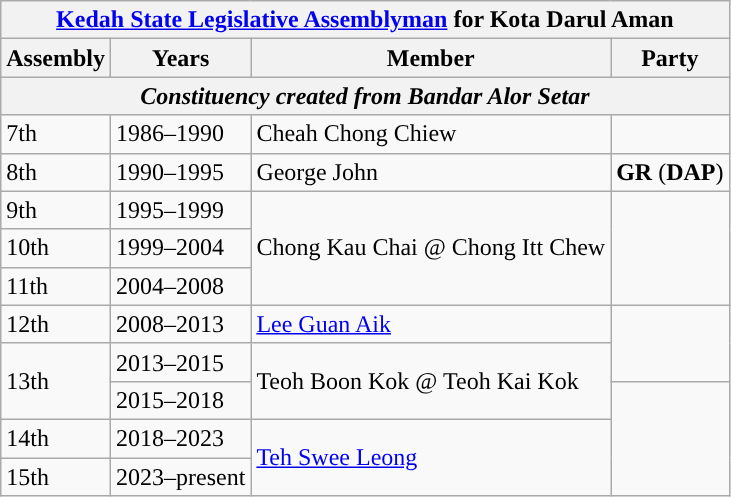<table class="wikitable">
<tr>
<th colspan="4"><a href='#'>Kedah State Legislative Assemblyman</a> for Kota Darul Aman</th>
</tr>
<tr>
<th>Assembly</th>
<th>Years</th>
<th>Member</th>
<th>Party</th>
</tr>
<tr>
<th colspan="4" align="center"><em>Constituency created from Bandar Alor Setar</em></th>
</tr>
<tr>
<td>7th</td>
<td>1986–1990</td>
<td>Cheah Chong Chiew</td>
<td></td>
</tr>
<tr>
<td>8th</td>
<td>1990–1995</td>
<td>George John</td>
<td><strong>GR</strong> (<strong>DAP</strong>)</td>
</tr>
<tr>
<td>9th</td>
<td>1995–1999</td>
<td rowspan="3">Chong Kau Chai @ Chong Itt Chew</td>
<td rowspan="3"></td>
</tr>
<tr>
<td>10th</td>
<td>1999–2004</td>
</tr>
<tr>
<td>11th</td>
<td>2004–2008</td>
</tr>
<tr>
<td>12th</td>
<td>2008–2013</td>
<td><a href='#'>Lee Guan Aik</a></td>
<td rowspan="2"></td>
</tr>
<tr>
<td rowspan=2>13th</td>
<td>2013–2015</td>
<td rowspan=2>Teoh Boon Kok @ Teoh Kai Kok</td>
</tr>
<tr>
<td>2015–2018</td>
<td rowspan=3></td>
</tr>
<tr>
<td>14th</td>
<td>2018–2023</td>
<td rowspan="2"><a href='#'>Teh Swee Leong</a></td>
</tr>
<tr>
<td>15th</td>
<td>2023–present</td>
</tr>
</table>
